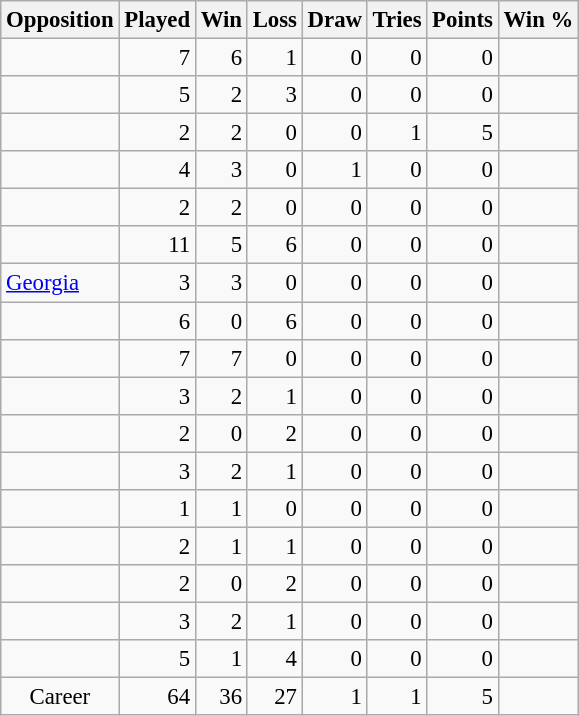<table class="wikitable sortable" style="font-size: 95%; text-align: right;">
<tr>
<th>Opposition</th>
<th>Played</th>
<th>Win</th>
<th>Loss</th>
<th>Draw</th>
<th>Tries</th>
<th>Points</th>
<th>Win %</th>
</tr>
<tr>
<td style="text-align:left;"></td>
<td>7</td>
<td>6</td>
<td>1</td>
<td>0</td>
<td>0</td>
<td>0</td>
<td></td>
</tr>
<tr>
<td style="text-align:left;"></td>
<td>5</td>
<td>2</td>
<td>3</td>
<td>0</td>
<td>0</td>
<td>0</td>
<td></td>
</tr>
<tr>
<td style="text-align:left;"></td>
<td>2</td>
<td>2</td>
<td>0</td>
<td>0</td>
<td>1</td>
<td>5</td>
<td></td>
</tr>
<tr>
<td style="text-align:left;"></td>
<td>4</td>
<td>3</td>
<td>0</td>
<td>1</td>
<td>0</td>
<td>0</td>
<td></td>
</tr>
<tr>
<td style="text-align:left;"></td>
<td>2</td>
<td>2</td>
<td>0</td>
<td>0</td>
<td>0</td>
<td>0</td>
<td></td>
</tr>
<tr>
<td style="text-align:left;"></td>
<td>11</td>
<td>5</td>
<td>6</td>
<td>0</td>
<td>0</td>
<td>0</td>
<td></td>
</tr>
<tr>
<td style="text-align:left;"><a href='#'>Georgia</a></td>
<td>3</td>
<td>3</td>
<td>0</td>
<td>0</td>
<td>0</td>
<td>0</td>
<td></td>
</tr>
<tr>
<td style="text-align:left;"></td>
<td>6</td>
<td>0</td>
<td>6</td>
<td>0</td>
<td>0</td>
<td>0</td>
<td></td>
</tr>
<tr>
<td style="text-align:left;"></td>
<td>7</td>
<td>7</td>
<td>0</td>
<td>0</td>
<td>0</td>
<td>0</td>
<td></td>
</tr>
<tr>
<td style="text-align:left;"></td>
<td>3</td>
<td>2</td>
<td>1</td>
<td>0</td>
<td>0</td>
<td>0</td>
<td></td>
</tr>
<tr>
<td style="text-align:left;"></td>
<td>2</td>
<td>0</td>
<td>2</td>
<td>0</td>
<td>0</td>
<td>0</td>
<td></td>
</tr>
<tr>
<td style="text-align:left;"></td>
<td>3</td>
<td>2</td>
<td>1</td>
<td>0</td>
<td>0</td>
<td>0</td>
<td></td>
</tr>
<tr>
<td style="text-align:left;"></td>
<td>1</td>
<td>1</td>
<td>0</td>
<td>0</td>
<td>0</td>
<td>0</td>
<td></td>
</tr>
<tr>
<td style="text-align:left;"></td>
<td>2</td>
<td>1</td>
<td>1</td>
<td>0</td>
<td>0</td>
<td>0</td>
<td></td>
</tr>
<tr>
<td style="text-align:left;"></td>
<td>2</td>
<td>0</td>
<td>2</td>
<td>0</td>
<td>0</td>
<td>0</td>
<td></td>
</tr>
<tr>
<td style="text-align:left;"></td>
<td>3</td>
<td>2</td>
<td>1</td>
<td>0</td>
<td>0</td>
<td>0</td>
<td></td>
</tr>
<tr>
<td style="text-align:left;"></td>
<td>5</td>
<td>1</td>
<td>4</td>
<td>0</td>
<td>0</td>
<td>0</td>
<td></td>
</tr>
<tr class="sortbottom">
<td style="text-align:center;">Career</td>
<td>64</td>
<td>36</td>
<td>27</td>
<td>1</td>
<td>1</td>
<td>5</td>
<td></td>
</tr>
</table>
